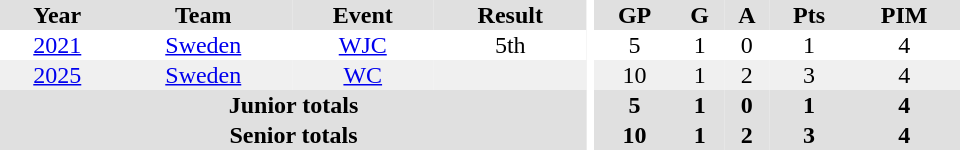<table border="0" cellpadding="1" cellspacing="0" ID="Table3" style="text-align:center; width:40em">
<tr ALIGN="center" bgcolor="#e0e0e0">
<th>Year</th>
<th>Team</th>
<th>Event</th>
<th>Result</th>
<th rowspan="99" bgcolor="#ffffff"></th>
<th>GP</th>
<th>G</th>
<th>A</th>
<th>Pts</th>
<th>PIM</th>
</tr>
<tr>
<td><a href='#'>2021</a></td>
<td><a href='#'>Sweden</a></td>
<td><a href='#'>WJC</a></td>
<td>5th</td>
<td>5</td>
<td>1</td>
<td>0</td>
<td>1</td>
<td>4</td>
</tr>
<tr bgcolor="#f0f0f0">
<td><a href='#'>2025</a></td>
<td><a href='#'>Sweden</a></td>
<td><a href='#'>WC</a></td>
<td></td>
<td>10</td>
<td>1</td>
<td>2</td>
<td>3</td>
<td>4</td>
</tr>
<tr bgcolor="#e0e0e0">
<th colspan="4">Junior totals</th>
<th>5</th>
<th>1</th>
<th>0</th>
<th>1</th>
<th>4</th>
</tr>
<tr bgcolor="#e0e0e0">
<th colspan="4">Senior totals</th>
<th>10</th>
<th>1</th>
<th>2</th>
<th>3</th>
<th>4</th>
</tr>
</table>
